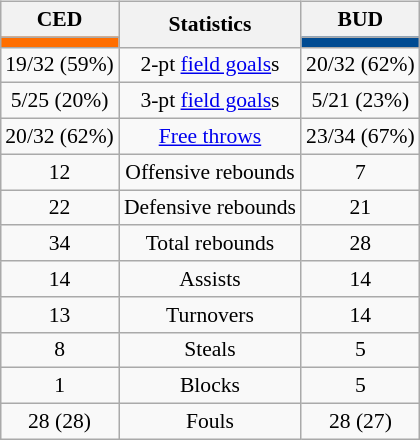<table style="width:100%;">
<tr>
<td valign=top align=right width=33%><br>













</td>
<td style="vertical-align:top; align:center; width:33%;"><br><table style="width:100%;">
<tr>
<td style="width=50%;"></td>
<td></td>
<td style="width=50%;"></td>
</tr>
</table>
<table class="wikitable" style="font-size:90%; text-align:center; margin:auto;" align=center>
<tr>
<th>CED</th>
<th rowspan=2>Statistics</th>
<th>BUD</th>
</tr>
<tr>
<td style="background:#FF6E00;"></td>
<td style="background:#004B92;"></td>
</tr>
<tr>
<td>19/32 (59%)</td>
<td>2-pt <a href='#'>field goals</a>s</td>
<td>20/32 (62%)</td>
</tr>
<tr>
<td>5/25 (20%)</td>
<td>3-pt <a href='#'>field goals</a>s</td>
<td>5/21 (23%)</td>
</tr>
<tr>
<td>20/32 (62%)</td>
<td><a href='#'>Free throws</a></td>
<td>23/34 (67%)</td>
</tr>
<tr>
<td>12</td>
<td>Offensive rebounds</td>
<td>7</td>
</tr>
<tr>
<td>22</td>
<td>Defensive rebounds</td>
<td>21</td>
</tr>
<tr>
<td>34</td>
<td>Total rebounds</td>
<td>28</td>
</tr>
<tr>
<td>14</td>
<td>Assists</td>
<td>14</td>
</tr>
<tr>
<td>13</td>
<td>Turnovers</td>
<td>14</td>
</tr>
<tr>
<td>8</td>
<td>Steals</td>
<td>5</td>
</tr>
<tr>
<td>1</td>
<td>Blocks</td>
<td>5</td>
</tr>
<tr>
<td>28 (28)</td>
<td>Fouls</td>
<td>28 (27)</td>
</tr>
</table>
</td>
<td style="vertical-align:top; align:left; width:33%;"><br>













</td>
</tr>
</table>
